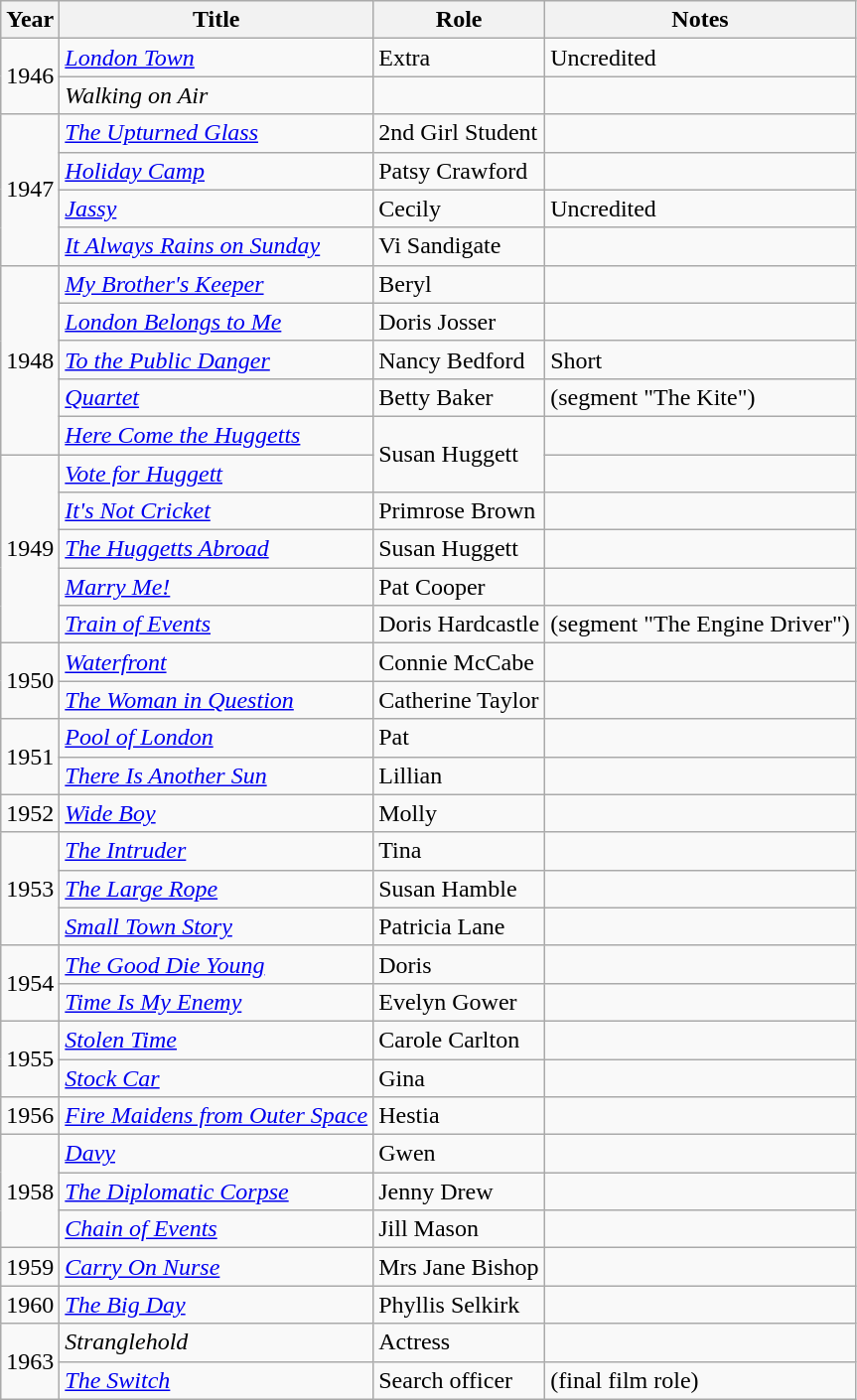<table class="wikitable sortable">
<tr>
<th>Year</th>
<th>Title</th>
<th>Role</th>
<th class = "unsortable">Notes</th>
</tr>
<tr>
<td rowspan=2>1946</td>
<td><em><a href='#'>London Town</a></em></td>
<td>Extra</td>
<td>Uncredited</td>
</tr>
<tr>
<td><em>Walking on Air</em></td>
<td></td>
<td></td>
</tr>
<tr>
<td rowspan=4>1947</td>
<td><em><a href='#'>The Upturned Glass</a></em></td>
<td>2nd Girl Student</td>
<td></td>
</tr>
<tr>
<td><em><a href='#'>Holiday Camp</a></em></td>
<td>Patsy Crawford</td>
<td></td>
</tr>
<tr>
<td><em><a href='#'>Jassy</a></em></td>
<td>Cecily</td>
<td>Uncredited</td>
</tr>
<tr>
<td><em><a href='#'>It Always Rains on Sunday</a></em></td>
<td>Vi Sandigate</td>
<td></td>
</tr>
<tr>
<td rowspan=5>1948</td>
<td><em><a href='#'>My Brother's Keeper</a></em></td>
<td>Beryl</td>
<td></td>
</tr>
<tr>
<td><em><a href='#'>London Belongs to Me</a></em></td>
<td>Doris Josser</td>
<td></td>
</tr>
<tr>
<td><em><a href='#'>To the Public Danger</a></em></td>
<td>Nancy Bedford</td>
<td>Short</td>
</tr>
<tr>
<td><em><a href='#'>Quartet</a></em></td>
<td>Betty Baker</td>
<td>(segment "The Kite")</td>
</tr>
<tr>
<td><em><a href='#'>Here Come the Huggetts</a></em></td>
<td rowspan=2>Susan Huggett</td>
<td></td>
</tr>
<tr>
<td rowspan=5>1949</td>
<td><em><a href='#'>Vote for Huggett</a></em></td>
<td></td>
</tr>
<tr>
<td><em><a href='#'>It's Not Cricket</a></em></td>
<td>Primrose Brown</td>
<td></td>
</tr>
<tr>
<td><em><a href='#'>The Huggetts Abroad</a></em></td>
<td>Susan Huggett</td>
<td></td>
</tr>
<tr>
<td><em><a href='#'>Marry Me!</a></em></td>
<td>Pat Cooper</td>
<td></td>
</tr>
<tr>
<td><em><a href='#'>Train of Events</a></em></td>
<td>Doris Hardcastle</td>
<td>(segment "The Engine Driver")</td>
</tr>
<tr>
<td rowspan=2>1950</td>
<td><em><a href='#'>Waterfront</a></em></td>
<td>Connie McCabe</td>
<td></td>
</tr>
<tr>
<td><em><a href='#'>The Woman in Question</a></em></td>
<td>Catherine Taylor</td>
<td></td>
</tr>
<tr>
<td rowspan=2>1951</td>
<td><em><a href='#'>Pool of London</a></em></td>
<td>Pat</td>
<td></td>
</tr>
<tr>
<td><em><a href='#'>There Is Another Sun</a></em></td>
<td>Lillian</td>
<td></td>
</tr>
<tr>
<td>1952</td>
<td><em><a href='#'>Wide Boy</a></em></td>
<td>Molly</td>
<td></td>
</tr>
<tr>
<td rowspan=3>1953</td>
<td><em><a href='#'>The Intruder</a></em></td>
<td>Tina</td>
<td></td>
</tr>
<tr>
<td><em><a href='#'>The Large Rope</a></em></td>
<td>Susan Hamble</td>
<td></td>
</tr>
<tr>
<td><em><a href='#'>Small Town Story</a></em></td>
<td>Patricia Lane</td>
<td></td>
</tr>
<tr>
<td rowspan=2>1954</td>
<td><em><a href='#'>The Good Die Young</a></em></td>
<td>Doris</td>
<td></td>
</tr>
<tr>
<td><em><a href='#'>Time Is My Enemy</a></em></td>
<td>Evelyn Gower</td>
<td></td>
</tr>
<tr>
<td rowspan=2>1955</td>
<td><em><a href='#'>Stolen Time</a></em></td>
<td>Carole Carlton</td>
<td></td>
</tr>
<tr>
<td><em><a href='#'>Stock Car</a></em></td>
<td>Gina</td>
<td></td>
</tr>
<tr>
<td>1956</td>
<td><em><a href='#'>Fire Maidens from Outer Space</a></em></td>
<td>Hestia</td>
<td></td>
</tr>
<tr>
<td rowspan=3>1958</td>
<td><em><a href='#'>Davy</a></em></td>
<td>Gwen</td>
<td></td>
</tr>
<tr>
<td><em><a href='#'>The Diplomatic Corpse</a></em></td>
<td>Jenny Drew</td>
<td></td>
</tr>
<tr>
<td><em><a href='#'>Chain of Events</a></em></td>
<td>Jill Mason</td>
<td></td>
</tr>
<tr>
<td>1959</td>
<td><em><a href='#'>Carry On Nurse</a></em></td>
<td>Mrs Jane Bishop</td>
<td></td>
</tr>
<tr>
<td>1960</td>
<td><em><a href='#'>The Big Day</a></em></td>
<td>Phyllis Selkirk</td>
<td></td>
</tr>
<tr>
<td rowspan=2>1963</td>
<td><em>Stranglehold</em></td>
<td>Actress</td>
<td></td>
</tr>
<tr>
<td><em><a href='#'>The Switch</a></em></td>
<td>Search officer</td>
<td>(final film role)</td>
</tr>
</table>
